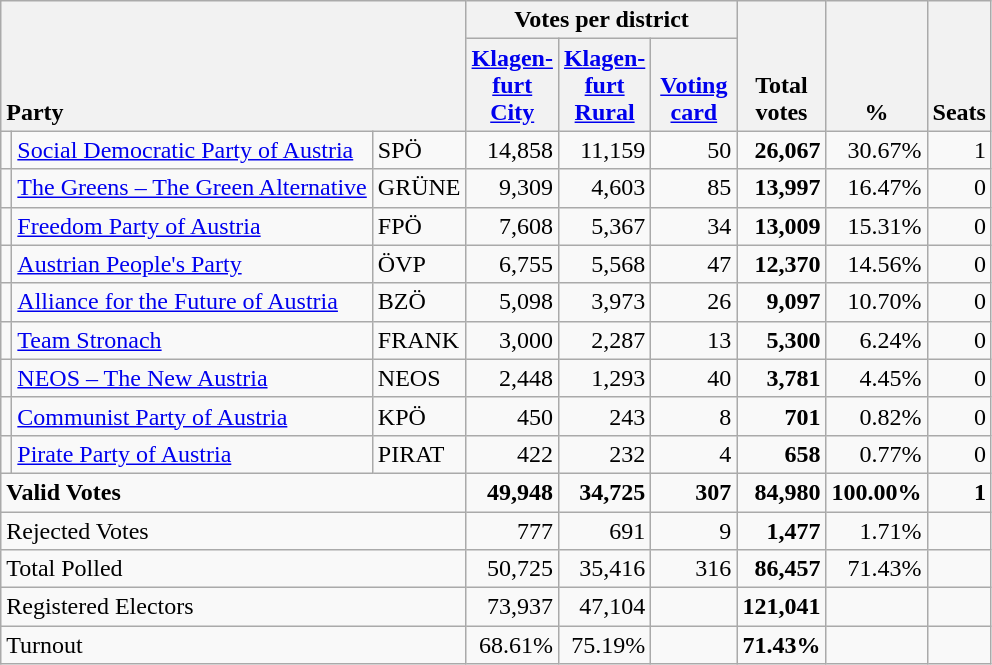<table class="wikitable" border="1" style="text-align:right;">
<tr>
<th style="text-align:left;" valign=bottom rowspan=2 colspan=3>Party</th>
<th colspan=3>Votes per district</th>
<th align=center valign=bottom rowspan=2 width="50">Total<br>votes</th>
<th align=center valign=bottom rowspan=2 width="50">%</th>
<th align=center valign=bottom rowspan=2>Seats</th>
</tr>
<tr>
<th align=center valign=bottom width="50"><a href='#'>Klagen-<br>furt<br>City</a></th>
<th align=center valign=bottom width="50"><a href='#'>Klagen-<br>furt<br>Rural</a></th>
<th align=center valign=bottom width="50"><a href='#'>Voting<br>card</a></th>
</tr>
<tr>
<td></td>
<td align=left><a href='#'>Social Democratic Party of Austria</a></td>
<td align=left>SPÖ</td>
<td>14,858</td>
<td>11,159</td>
<td>50</td>
<td><strong>26,067</strong></td>
<td>30.67%</td>
<td>1</td>
</tr>
<tr>
<td></td>
<td align=left style="white-space: nowrap;"><a href='#'>The Greens – The Green Alternative</a></td>
<td align=left>GRÜNE</td>
<td>9,309</td>
<td>4,603</td>
<td>85</td>
<td><strong>13,997</strong></td>
<td>16.47%</td>
<td>0</td>
</tr>
<tr>
<td></td>
<td align=left><a href='#'>Freedom Party of Austria</a></td>
<td align=left>FPÖ</td>
<td>7,608</td>
<td>5,367</td>
<td>34</td>
<td><strong>13,009</strong></td>
<td>15.31%</td>
<td>0</td>
</tr>
<tr>
<td></td>
<td align=left><a href='#'>Austrian People's Party</a></td>
<td align=left>ÖVP</td>
<td>6,755</td>
<td>5,568</td>
<td>47</td>
<td><strong>12,370</strong></td>
<td>14.56%</td>
<td>0</td>
</tr>
<tr>
<td></td>
<td align=left><a href='#'>Alliance for the Future of Austria</a></td>
<td align=left>BZÖ</td>
<td>5,098</td>
<td>3,973</td>
<td>26</td>
<td><strong>9,097</strong></td>
<td>10.70%</td>
<td>0</td>
</tr>
<tr>
<td></td>
<td align=left><a href='#'>Team Stronach</a></td>
<td align=left>FRANK</td>
<td>3,000</td>
<td>2,287</td>
<td>13</td>
<td><strong>5,300</strong></td>
<td>6.24%</td>
<td>0</td>
</tr>
<tr>
<td></td>
<td align=left><a href='#'>NEOS – The New Austria</a></td>
<td align=left>NEOS</td>
<td>2,448</td>
<td>1,293</td>
<td>40</td>
<td><strong>3,781</strong></td>
<td>4.45%</td>
<td>0</td>
</tr>
<tr>
<td></td>
<td align=left><a href='#'>Communist Party of Austria</a></td>
<td align=left>KPÖ</td>
<td>450</td>
<td>243</td>
<td>8</td>
<td><strong>701</strong></td>
<td>0.82%</td>
<td>0</td>
</tr>
<tr>
<td></td>
<td align=left><a href='#'>Pirate Party of Austria</a></td>
<td align=left>PIRAT</td>
<td>422</td>
<td>232</td>
<td>4</td>
<td><strong>658</strong></td>
<td>0.77%</td>
<td>0</td>
</tr>
<tr style="font-weight:bold">
<td align=left colspan=3>Valid Votes</td>
<td>49,948</td>
<td>34,725</td>
<td>307</td>
<td>84,980</td>
<td>100.00%</td>
<td>1</td>
</tr>
<tr>
<td align=left colspan=3>Rejected Votes</td>
<td>777</td>
<td>691</td>
<td>9</td>
<td><strong>1,477</strong></td>
<td>1.71%</td>
<td></td>
</tr>
<tr>
<td align=left colspan=3>Total Polled</td>
<td>50,725</td>
<td>35,416</td>
<td>316</td>
<td><strong>86,457</strong></td>
<td>71.43%</td>
<td></td>
</tr>
<tr>
<td align=left colspan=3>Registered Electors</td>
<td>73,937</td>
<td>47,104</td>
<td></td>
<td><strong>121,041</strong></td>
<td></td>
<td></td>
</tr>
<tr>
<td align=left colspan=3>Turnout</td>
<td>68.61%</td>
<td>75.19%</td>
<td></td>
<td><strong>71.43%</strong></td>
<td></td>
<td></td>
</tr>
</table>
